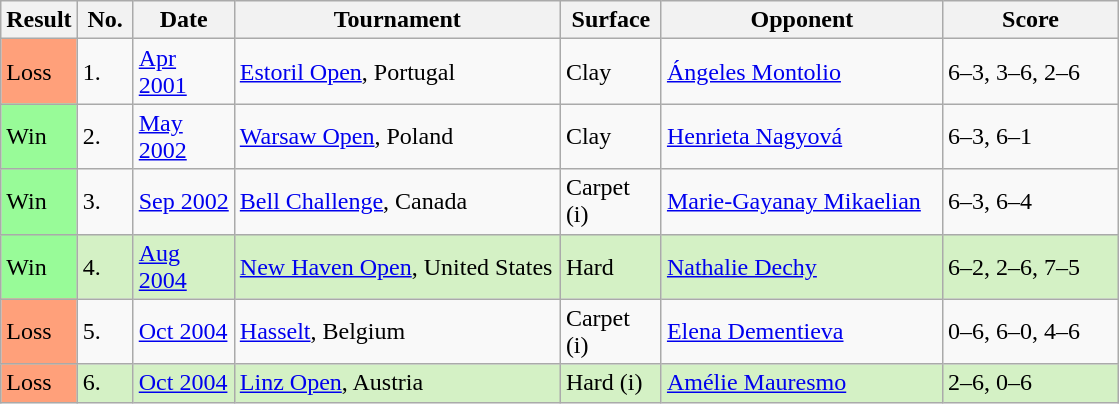<table class="sortable wikitable">
<tr>
<th style="width:40px">Result</th>
<th style="width:30px">No.</th>
<th style="width:60px">Date</th>
<th style="width:210px">Tournament</th>
<th style="width:60px">Surface</th>
<th style="width:180px">Opponent</th>
<th style="width:110px" class="unsortable">Score</th>
</tr>
<tr>
<td style="background:#ffa07a;">Loss</td>
<td>1.</td>
<td><a href='#'>Apr 2001</a></td>
<td><a href='#'>Estoril Open</a>, Portugal</td>
<td>Clay</td>
<td> <a href='#'>Ángeles Montolio</a></td>
<td>6–3, 3–6, 2–6</td>
</tr>
<tr>
<td style="background:#98fb98;">Win</td>
<td>2.</td>
<td><a href='#'>May 2002</a></td>
<td><a href='#'>Warsaw Open</a>, Poland</td>
<td>Clay</td>
<td> <a href='#'>Henrieta Nagyová</a></td>
<td>6–3, 6–1</td>
</tr>
<tr>
<td style="background:#98fb98;">Win</td>
<td>3.</td>
<td><a href='#'>Sep 2002</a></td>
<td><a href='#'>Bell Challenge</a>, Canada</td>
<td>Carpet (i)</td>
<td> <a href='#'>Marie-Gayanay Mikaelian</a></td>
<td>6–3, 6–4</td>
</tr>
<tr style="background:#d4f1c5;">
<td style="background:#98fb98;">Win</td>
<td>4.</td>
<td><a href='#'>Aug 2004</a></td>
<td><a href='#'>New Haven Open</a>, United States</td>
<td>Hard</td>
<td> <a href='#'>Nathalie Dechy</a></td>
<td>6–2, 2–6, 7–5</td>
</tr>
<tr>
<td style="background:#ffa07a;">Loss</td>
<td>5.</td>
<td><a href='#'>Oct 2004</a></td>
<td><a href='#'>Hasselt</a>, Belgium</td>
<td>Carpet (i)</td>
<td> <a href='#'>Elena Dementieva</a></td>
<td>0–6, 6–0, 4–6</td>
</tr>
<tr style="background:#d4f1c5;">
<td style="background:#ffa07a;">Loss</td>
<td>6.</td>
<td><a href='#'>Oct 2004</a></td>
<td><a href='#'>Linz Open</a>, Austria</td>
<td>Hard (i)</td>
<td> <a href='#'>Amélie Mauresmo</a></td>
<td>2–6, 0–6</td>
</tr>
</table>
